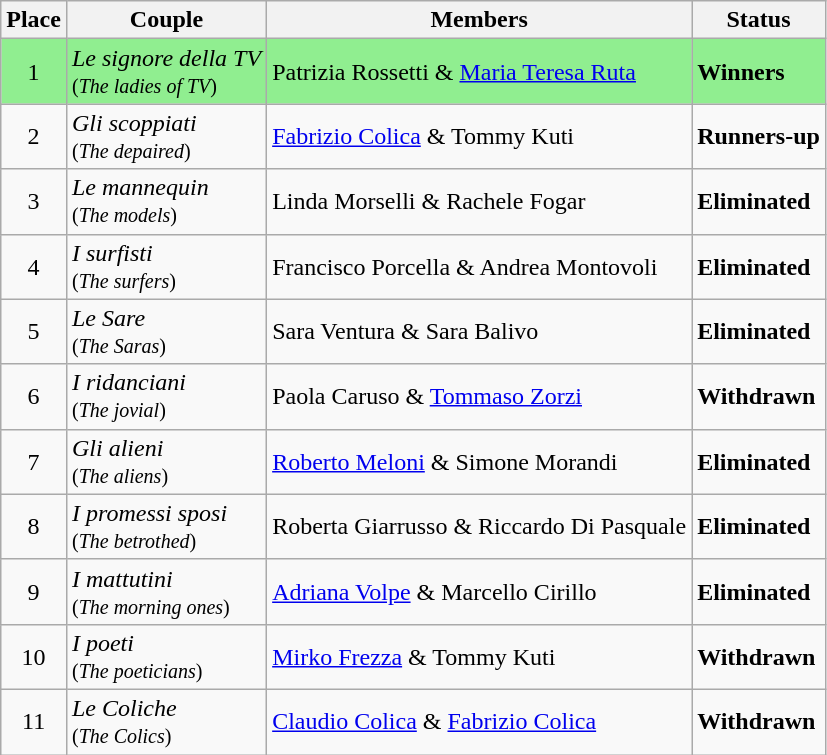<table class="wikitable">
<tr>
<th>Place</th>
<th>Couple</th>
<th>Members</th>
<th>Status</th>
</tr>
<tr style="background:#90EE90;">
<td align="center">1</td>
<td><em>Le signore della TV</em><br><small>(<em>The ladies of TV</em>)</small></td>
<td>Patrizia Rossetti & <a href='#'>Maria Teresa Ruta</a></td>
<td><strong>Winners</strong></td>
</tr>
<tr>
<td align="center">2</td>
<td><em>Gli scoppiati</em><br><small>(<em>The depaired</em>)</small></td>
<td><a href='#'>Fabrizio Colica</a> & Tommy Kuti</td>
<td><strong>Runners-up</strong></td>
</tr>
<tr>
<td align="center">3</td>
<td><em>Le mannequin</em><br><small>(<em>The models</em>)</small></td>
<td>Linda Morselli & Rachele Fogar</td>
<td><strong>Eliminated</strong></td>
</tr>
<tr>
<td align="center">4</td>
<td><em>I surfisti</em><br><small>(<em>The surfers</em>)</small></td>
<td>Francisco Porcella & Andrea Montovoli</td>
<td><strong>Eliminated</strong></td>
</tr>
<tr>
<td align="center">5</td>
<td><em>Le Sare</em><br><small>(<em>The Saras</em>)</small></td>
<td>Sara Ventura & Sara Balivo</td>
<td><strong>Eliminated</strong></td>
</tr>
<tr>
<td align="center">6</td>
<td><em>I ridanciani</em><br><small>(<em>The jovial</em>)</small></td>
<td>Paola Caruso & <a href='#'>Tommaso Zorzi</a></td>
<td><strong>Withdrawn</strong></td>
</tr>
<tr>
<td align="center">7</td>
<td><em>Gli alieni</em><br><small>(<em>The aliens</em>)</small></td>
<td><a href='#'>Roberto Meloni</a> & Simone Morandi</td>
<td><strong>Eliminated</strong></td>
</tr>
<tr>
<td align="center">8</td>
<td><em>I promessi sposi</em><br><small>(<em>The betrothed</em>)</small></td>
<td>Roberta Giarrusso & Riccardo Di Pasquale</td>
<td><strong>Eliminated</strong></td>
</tr>
<tr>
<td align="center">9</td>
<td><em>I mattutini</em><br><small>(<em>The morning ones</em>)</small></td>
<td><a href='#'>Adriana Volpe</a> & Marcello Cirillo</td>
<td><strong>Eliminated</strong></td>
</tr>
<tr>
<td align="center">10</td>
<td><em>I poeti</em><br><small>(<em>The poeticians</em>)</small></td>
<td><a href='#'>Mirko Frezza</a> & Tommy Kuti</td>
<td><strong>Withdrawn</strong></td>
</tr>
<tr>
<td align="center">11</td>
<td><em>Le Coliche</em><br><small>(<em>The Colics</em>)</small></td>
<td><a href='#'>Claudio Colica</a> & <a href='#'>Fabrizio Colica</a></td>
<td><strong>Withdrawn</strong></td>
</tr>
</table>
